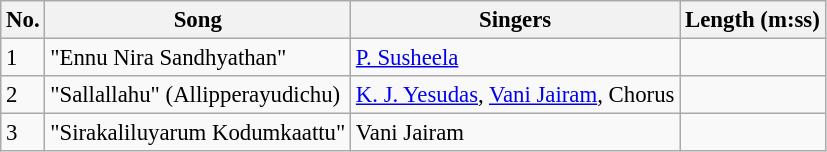<table class="wikitable" style="font-size:95%;">
<tr>
<th>No.</th>
<th>Song</th>
<th>Singers</th>
<th>Length (m:ss)</th>
</tr>
<tr>
<td>1</td>
<td>"Ennu Nira Sandhyathan"</td>
<td><a href='#'>P. Susheela</a></td>
<td></td>
</tr>
<tr>
<td>2</td>
<td>"Sallallahu" (Allipperayudichu)</td>
<td><a href='#'>K. J. Yesudas</a>, <a href='#'>Vani Jairam</a>, Chorus</td>
<td></td>
</tr>
<tr>
<td>3</td>
<td>"Sirakaliluyarum Kodumkaattu"</td>
<td>Vani Jairam</td>
<td></td>
</tr>
</table>
